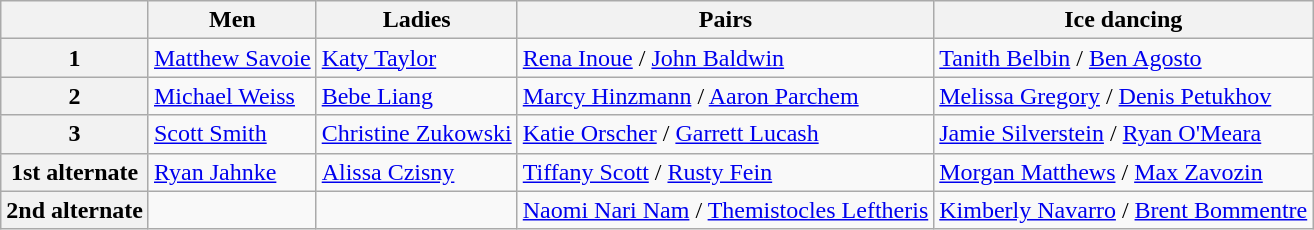<table class="wikitable">
<tr>
<th></th>
<th>Men</th>
<th>Ladies</th>
<th>Pairs</th>
<th>Ice dancing</th>
</tr>
<tr>
<th>1</th>
<td><a href='#'>Matthew Savoie</a></td>
<td><a href='#'>Katy Taylor</a></td>
<td><a href='#'>Rena Inoue</a> / <a href='#'>John Baldwin</a></td>
<td><a href='#'>Tanith Belbin</a> / <a href='#'>Ben Agosto</a></td>
</tr>
<tr>
<th>2</th>
<td><a href='#'>Michael Weiss</a></td>
<td><a href='#'>Bebe Liang</a></td>
<td><a href='#'>Marcy Hinzmann</a> / <a href='#'>Aaron Parchem</a></td>
<td><a href='#'>Melissa Gregory</a> / <a href='#'>Denis Petukhov</a></td>
</tr>
<tr>
<th>3</th>
<td><a href='#'>Scott Smith</a></td>
<td><a href='#'>Christine Zukowski</a></td>
<td><a href='#'>Katie Orscher</a> / <a href='#'>Garrett Lucash</a></td>
<td><a href='#'>Jamie Silverstein</a> / <a href='#'>Ryan O'Meara</a></td>
</tr>
<tr>
<th>1st alternate</th>
<td><a href='#'>Ryan Jahnke</a></td>
<td><a href='#'>Alissa Czisny</a></td>
<td><a href='#'>Tiffany Scott</a> / <a href='#'>Rusty Fein</a></td>
<td><a href='#'>Morgan Matthews</a> / <a href='#'>Max Zavozin</a></td>
</tr>
<tr>
<th>2nd alternate</th>
<td></td>
<td></td>
<td><a href='#'>Naomi Nari Nam</a> / <a href='#'>Themistocles Leftheris</a></td>
<td><a href='#'>Kimberly Navarro</a> / <a href='#'>Brent Bommentre</a></td>
</tr>
</table>
